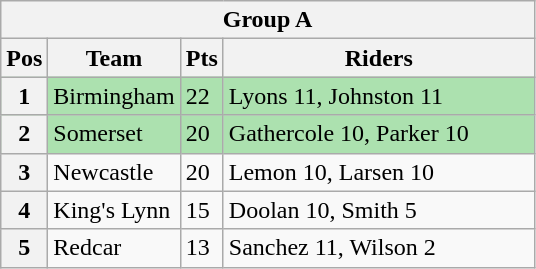<table class="wikitable">
<tr>
<th colspan="4">Group A</th>
</tr>
<tr>
<th width=20>Pos</th>
<th width=80>Team</th>
<th width=20>Pts</th>
<th width=200>Riders</th>
</tr>
<tr style="background:#ACE1AF;">
<th>1</th>
<td>Birmingham</td>
<td>22</td>
<td>Lyons 11, Johnston 11</td>
</tr>
<tr style="background:#ACE1AF;">
<th>2</th>
<td>Somerset</td>
<td>20</td>
<td>Gathercole 10, Parker 10</td>
</tr>
<tr>
<th>3</th>
<td>Newcastle</td>
<td>20</td>
<td>Lemon 10, Larsen 10</td>
</tr>
<tr>
<th>4</th>
<td>King's Lynn</td>
<td>15</td>
<td>Doolan 10, Smith 5</td>
</tr>
<tr>
<th>5</th>
<td>Redcar</td>
<td>13</td>
<td>Sanchez 11, Wilson 2</td>
</tr>
</table>
